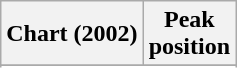<table class="wikitable sortable plainrowheaders" style="text-align:center">
<tr>
<th>Chart (2002)</th>
<th>Peak<br>position</th>
</tr>
<tr>
</tr>
<tr>
</tr>
</table>
